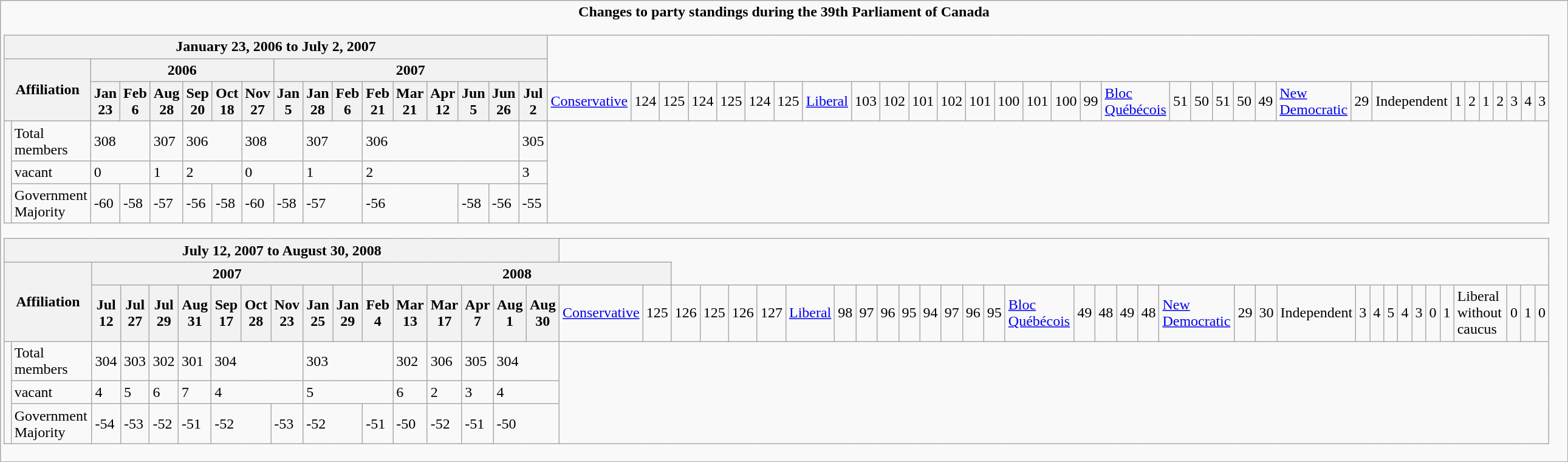<table class="wikitable outercollapse">
<tr>
<td align=center><strong>Changes to party standings during the 39th Parliament of Canada</strong><br><table class="wikitable collapsible innercollapse">
<tr>
<th colspan=17>January 23, 2006 to July 2, 2007</th>
</tr>
<tr>
<th rowspan=2 colspan=2>Affiliation</th>
<th colspan=6>2006</th>
<th colspan=9>2007</th>
</tr>
<tr>
<th>Jan 23</th>
<th>Feb 6</th>
<th>Aug 28</th>
<th>Sep 20</th>
<th>Oct 18</th>
<th>Nov 27</th>
<th>Jan 5</th>
<th>Jan 28</th>
<th>Feb 6</th>
<th>Feb 21</th>
<th>Mar 21</th>
<th>Apr 12</th>
<th>Jun 5</th>
<th>Jun 26</th>
<th>Jul 2<br></th>
<td><a href='#'>Conservative</a></td>
<td>124</td>
<td colspan=3>125</td>
<td colspan=2>124</td>
<td colspan=6>125</td>
<td>124</td>
<td colspan=2>125<br></td>
<td><a href='#'>Liberal</a></td>
<td>103</td>
<td colspan=2>102</td>
<td colspan=2>101</td>
<td>102</td>
<td>101</td>
<td>100</td>
<td colspan=2>101</td>
<td colspan=4>100</td>
<td>99<br></td>
<td><a href='#'>Bloc Québécois</a></td>
<td colspan=2>51</td>
<td colspan=3>50</td>
<td colspan=4>51</td>
<td colspan=2>50</td>
<td colspan=4>49<br></td>
<td><a href='#'>New Democratic</a></td>
<td colspan=15>29<br></td>
<td>Independent</td>
<td colspan=4>1</td>
<td colspan=4>2</td>
<td colspan=2>1</td>
<td>2</td>
<td>3</td>
<td>4</td>
<td colspan=2>3</td>
</tr>
<tr>
<td rowspan="3"></td>
<td>Total members</td>
<td colspan=2>308</td>
<td>307</td>
<td colspan=2>306</td>
<td colspan=2>308</td>
<td colspan=2>307</td>
<td colspan=5>306</td>
<td>305</td>
</tr>
<tr>
<td>vacant</td>
<td colspan=2>0</td>
<td>1</td>
<td colspan=2>2</td>
<td colspan=2>0</td>
<td colspan=2>1</td>
<td colspan=5>2</td>
<td>3</td>
</tr>
<tr>
<td>Government Majority</td>
<td>-60</td>
<td>-58</td>
<td>-57</td>
<td>-56</td>
<td>-58</td>
<td>-60</td>
<td>-58</td>
<td colspan=2>-57</td>
<td colspan=3>-56</td>
<td>-58</td>
<td>-56</td>
<td>-55</td>
</tr>
</table>
<table class="wikitable collapsible innercollapse">
<tr>
<th colspan=17>July 12, 2007 to August 30, 2008</th>
</tr>
<tr>
<th rowspan=2 colspan=2>Affiliation</th>
<th colspan=9>2007</th>
<th colspan=8>2008</th>
</tr>
<tr>
<th>Jul 12</th>
<th>Jul 27</th>
<th>Jul 29</th>
<th>Aug 31</th>
<th>Sep 17</th>
<th>Oct 28</th>
<th>Nov 23</th>
<th>Jan 25</th>
<th>Jan 29</th>
<th>Feb 4</th>
<th>Mar 13</th>
<th>Mar 17</th>
<th>Apr 7</th>
<th>Aug 1</th>
<th>Aug 30<br></th>
<td><a href='#'>Conservative</a></td>
<td colspan=4>125</td>
<td colspan=2>126</td>
<td colspan=3>125</td>
<td colspan=2>126</td>
<td colspan=4>127<br></td>
<td><a href='#'>Liberal</a></td>
<td>98</td>
<td colspan=2>97</td>
<td colspan=2>96</td>
<td colspan=2>95</td>
<td colspan=4>94</td>
<td>97</td>
<td>96</td>
<td colspan=2>95<br></td>
<td><a href='#'>Bloc Québécois</a></td>
<td colspan=2>49</td>
<td colspan=2>48</td>
<td colspan=6>49</td>
<td colspan=5>48<br></td>
<td><a href='#'>New Democratic</a></td>
<td colspan=4>29</td>
<td colspan=11>30<br></td>
<td>Independent</td>
<td colspan=6>3</td>
<td colspan=2>4</td>
<td>5</td>
<td colspan=5>4</td>
<td>3<br></td>
<td colspan=14>0</td>
<td>1<br></td>
<td>Liberal without caucus</td>
<td colspan=5>0</td>
<td colspan=3>1</td>
<td colspan=7>0</td>
</tr>
<tr>
<td rowspan="3"></td>
<td>Total members</td>
<td>304</td>
<td>303</td>
<td>302</td>
<td>301</td>
<td colspan=3>304</td>
<td colspan=3>303</td>
<td>302</td>
<td>306</td>
<td>305</td>
<td colspan=2>304</td>
</tr>
<tr>
<td>vacant</td>
<td>4</td>
<td>5</td>
<td>6</td>
<td>7</td>
<td colspan=3>4</td>
<td colspan=3>5</td>
<td>6</td>
<td>2</td>
<td>3</td>
<td colspan=2>4</td>
</tr>
<tr>
<td>Government Majority</td>
<td>-54</td>
<td>-53</td>
<td>-52</td>
<td>-51</td>
<td colspan=2>-52</td>
<td>-53</td>
<td colspan=2>-52</td>
<td>-51</td>
<td>-50</td>
<td>-52</td>
<td>-51</td>
<td colspan=2>-50</td>
</tr>
</table>
</td>
</tr>
</table>
